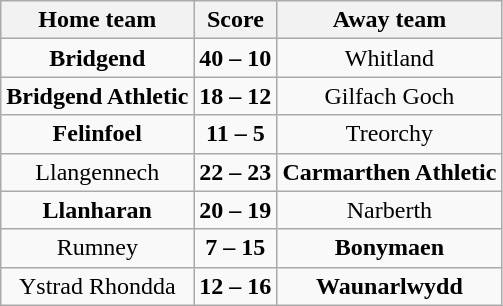<table class="wikitable" style="text-align: center">
<tr>
<th>Home team</th>
<th>Score</th>
<th>Away team</th>
</tr>
<tr>
<td><strong>Bridgend</strong></td>
<td><strong>40 – 10</strong></td>
<td>Whitland</td>
</tr>
<tr>
<td><strong>Bridgend Athletic</strong></td>
<td><strong>18 – 12</strong></td>
<td>Gilfach Goch</td>
</tr>
<tr>
<td><strong>Felinfoel</strong></td>
<td><strong>11 – 5</strong></td>
<td>Treorchy</td>
</tr>
<tr>
<td>Llangennech</td>
<td><strong>22 – 23</strong></td>
<td><strong>Carmarthen Athletic</strong></td>
</tr>
<tr>
<td><strong>Llanharan</strong></td>
<td><strong>20 – 19</strong></td>
<td>Narberth</td>
</tr>
<tr>
<td>Rumney</td>
<td><strong>7 – 15</strong></td>
<td><strong>Bonymaen</strong></td>
</tr>
<tr>
<td>Ystrad Rhondda</td>
<td><strong>12 – 16</strong></td>
<td><strong>Waunarlwydd</strong></td>
</tr>
</table>
